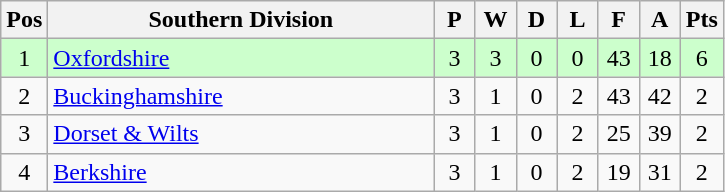<table class="wikitable" style="font-size: 100%">
<tr>
<th width=20>Pos</th>
<th width=250>Southern Division</th>
<th width=20>P</th>
<th width=20>W</th>
<th width=20>D</th>
<th width=20>L</th>
<th width=20>F</th>
<th width=20>A</th>
<th width=20>Pts</th>
</tr>
<tr align=center style="background: #CCFFCC;">
<td>1</td>
<td align="left"><a href='#'>Oxfordshire</a></td>
<td>3</td>
<td>3</td>
<td>0</td>
<td>0</td>
<td>43</td>
<td>18</td>
<td>6</td>
</tr>
<tr align=center>
<td>2</td>
<td align="left"><a href='#'>Buckinghamshire</a></td>
<td>3</td>
<td>1</td>
<td>0</td>
<td>2</td>
<td>43</td>
<td>42</td>
<td>2</td>
</tr>
<tr align=center>
<td>3</td>
<td align="left"><a href='#'>Dorset & Wilts</a></td>
<td>3</td>
<td>1</td>
<td>0</td>
<td>2</td>
<td>25</td>
<td>39</td>
<td>2</td>
</tr>
<tr align=center>
<td>4</td>
<td align="left"><a href='#'>Berkshire</a></td>
<td>3</td>
<td>1</td>
<td>0</td>
<td>2</td>
<td>19</td>
<td>31</td>
<td>2</td>
</tr>
</table>
